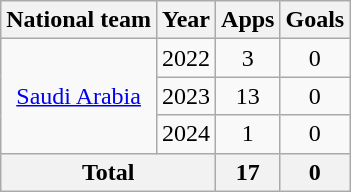<table class="wikitable" style="text-align:center">
<tr>
<th>National team</th>
<th>Year</th>
<th>Apps</th>
<th>Goals</th>
</tr>
<tr>
<td rowspan="3"><a href='#'>Saudi Arabia</a></td>
<td>2022</td>
<td>3</td>
<td>0</td>
</tr>
<tr>
<td>2023</td>
<td>13</td>
<td>0</td>
</tr>
<tr>
<td>2024</td>
<td>1</td>
<td>0</td>
</tr>
<tr>
<th colspan="2">Total</th>
<th>17</th>
<th>0</th>
</tr>
</table>
